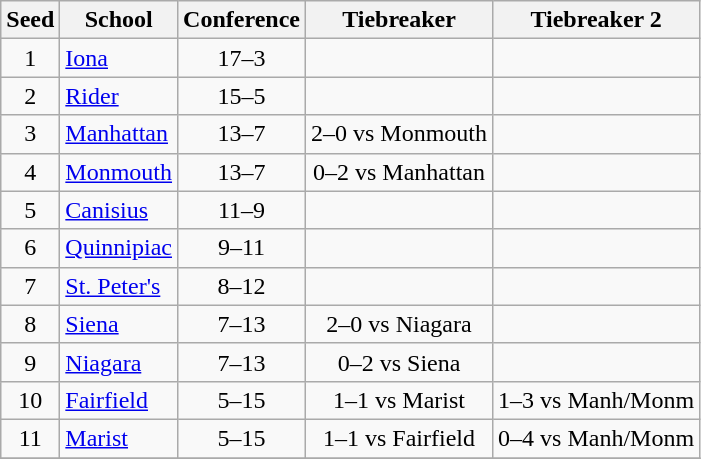<table class="wikitable" style="white-space:nowrap; text-align:center">
<tr>
<th>Seed</th>
<th>School</th>
<th>Conference</th>
<th>Tiebreaker</th>
<th>Tiebreaker 2</th>
</tr>
<tr>
<td>1</td>
<td align=left><a href='#'>Iona</a></td>
<td>17–3</td>
<td></td>
<td></td>
</tr>
<tr>
<td>2</td>
<td align=left><a href='#'>Rider</a></td>
<td>15–5</td>
<td></td>
<td></td>
</tr>
<tr>
<td>3</td>
<td align=left><a href='#'>Manhattan</a></td>
<td>13–7</td>
<td>2–0 vs Monmouth</td>
<td></td>
</tr>
<tr>
<td>4</td>
<td align=left><a href='#'>Monmouth</a></td>
<td>13–7</td>
<td>0–2 vs Manhattan</td>
<td></td>
</tr>
<tr>
<td>5</td>
<td align=left><a href='#'>Canisius</a></td>
<td>11–9</td>
<td></td>
<td></td>
</tr>
<tr>
<td>6</td>
<td align=left><a href='#'>Quinnipiac</a></td>
<td>9–11</td>
<td></td>
<td></td>
</tr>
<tr>
<td>7</td>
<td align=left><a href='#'>St. Peter's</a></td>
<td>8–12</td>
<td></td>
<td></td>
</tr>
<tr>
<td>8</td>
<td align=left><a href='#'>Siena</a></td>
<td>7–13</td>
<td>2–0 vs Niagara</td>
<td></td>
</tr>
<tr>
<td>9</td>
<td align=left><a href='#'>Niagara</a></td>
<td>7–13</td>
<td>0–2 vs Siena</td>
<td></td>
</tr>
<tr>
<td>10</td>
<td align=left><a href='#'>Fairfield</a></td>
<td>5–15</td>
<td>1–1 vs Marist</td>
<td>1–3 vs Manh/Monm</td>
</tr>
<tr>
<td>11</td>
<td align=left><a href='#'>Marist</a></td>
<td>5–15</td>
<td>1–1 vs Fairfield</td>
<td>0–4 vs Manh/Monm</td>
</tr>
<tr>
</tr>
</table>
